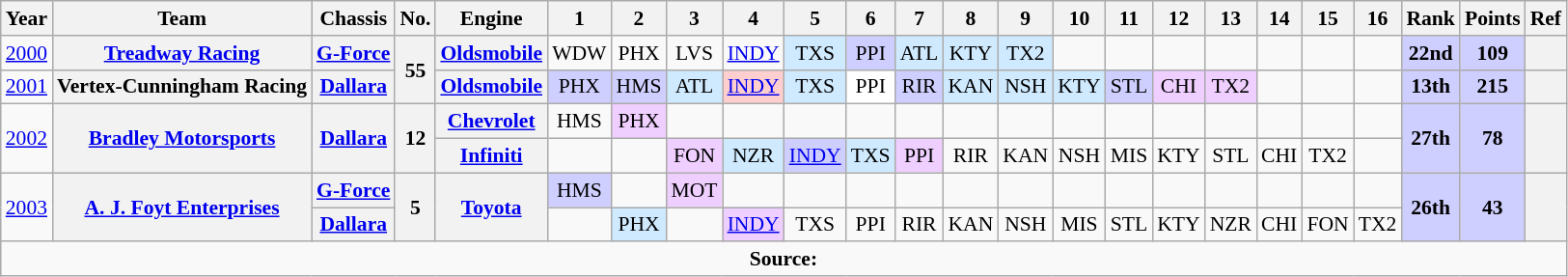<table class="wikitable" style="text-align:center; font-size:90%">
<tr>
<th>Year</th>
<th>Team</th>
<th>Chassis</th>
<th>No.</th>
<th>Engine</th>
<th>1</th>
<th>2</th>
<th>3</th>
<th>4</th>
<th>5</th>
<th>6</th>
<th>7</th>
<th>8</th>
<th>9</th>
<th>10</th>
<th>11</th>
<th>12</th>
<th>13</th>
<th>14</th>
<th>15</th>
<th>16</th>
<th>Rank</th>
<th>Points</th>
<th>Ref</th>
</tr>
<tr>
<td><a href='#'>2000</a></td>
<th><a href='#'>Treadway Racing</a></th>
<th><a href='#'>G-Force</a></th>
<th rowspan=2>55</th>
<th><a href='#'>Oldsmobile</a></th>
<td>WDW</td>
<td>PHX</td>
<td>LVS</td>
<td><a href='#'>INDY</a></td>
<td style="background:#CFEAFF;">TXS<br></td>
<td style="background:#CFCFFF;">PPI<br></td>
<td style="background:#CFEAFF;">ATL<br></td>
<td style="background:#CFEAFF;">KTY<br></td>
<td style="background:#CFEAFF;">TX2<br></td>
<td></td>
<td></td>
<td></td>
<td></td>
<td></td>
<td></td>
<td></td>
<td style="background:#CFCFFF;"><strong>22nd</strong></td>
<td style="background:#CFCFFF;"><strong>109</strong></td>
<th></th>
</tr>
<tr>
<td><a href='#'>2001</a></td>
<th>Vertex-Cunningham Racing</th>
<th><a href='#'>Dallara</a></th>
<th><a href='#'>Oldsmobile</a></th>
<td style="background:#CFCFFF;">PHX<br></td>
<td style="background:#CFCFFF;">HMS<br></td>
<td style="background:#CFEAFF;">ATL<br></td>
<td style="background:#FFCFCF;"><a href='#'>INDY</a><br></td>
<td style="background:#CFEAFF;">TXS<br></td>
<td style="background:#FFFFFF;">PPI<br></td>
<td style="background:#CFCFFF;">RIR<br></td>
<td style="background:#CFEAFF;">KAN<br></td>
<td style="background:#CFEAFF;">NSH<br></td>
<td style="background:#CFEAFF;">KTY<br></td>
<td style="background:#CFCFFF;">STL<br></td>
<td style="background:#EFCFFF;">CHI<br></td>
<td style="background:#EFCFFF;">TX2<br></td>
<td></td>
<td></td>
<td></td>
<td style="background:#CFCFFF;"><strong>13th</strong></td>
<td style="background:#CFCFFF;"><strong>215</strong></td>
<th></th>
</tr>
<tr>
<td rowspan="2"><a href='#'>2002</a></td>
<th rowspan="2"><a href='#'>Bradley Motorsports</a></th>
<th rowspan="2"><a href='#'>Dallara</a></th>
<th rowspan=2>12</th>
<th><a href='#'>Chevrolet</a></th>
<td>HMS</td>
<td style="background:#EFCFFF;">PHX<br></td>
<td></td>
<td></td>
<td></td>
<td></td>
<td></td>
<td></td>
<td></td>
<td></td>
<td></td>
<td></td>
<td></td>
<td></td>
<td></td>
<td></td>
<td rowspan="2" style="background:#CFCFFF;"><strong>27th</strong></td>
<td rowspan="2" style="background:#CFCFFF;"><strong>78</strong></td>
<th rowspan="2"></th>
</tr>
<tr>
<th><a href='#'>Infiniti</a></th>
<td></td>
<td></td>
<td style="background:#EFCFFF;">FON<br></td>
<td style="background:#CFEAFF;">NZR<br></td>
<td style="background:#CFCFFF;"><a href='#'>INDY</a><br></td>
<td style="background:#CFEAFF;">TXS<br></td>
<td style="background:#EFCFFF;">PPI<br></td>
<td>RIR</td>
<td>KAN</td>
<td>NSH</td>
<td>MIS</td>
<td>KTY</td>
<td>STL</td>
<td>CHI</td>
<td>TX2</td>
<td></td>
</tr>
<tr>
<td rowspan="2"><a href='#'>2003</a></td>
<th rowspan="2"><a href='#'>A. J. Foyt Enterprises</a></th>
<th><a href='#'>G-Force</a></th>
<th rowspan=2>5</th>
<th rowspan="2"><a href='#'>Toyota</a></th>
<td style="background:#CFCFFF;">HMS<br></td>
<td></td>
<td style="background:#EFCFFF;">MOT<br></td>
<td></td>
<td></td>
<td></td>
<td></td>
<td></td>
<td></td>
<td></td>
<td></td>
<td></td>
<td></td>
<td></td>
<td></td>
<td></td>
<td rowspan="2" style="background:#CFCFFF;"><strong>26th</strong></td>
<td rowspan="2" style="background:#CFCFFF;"><strong>43</strong></td>
<th rowspan="2"></th>
</tr>
<tr>
<th><a href='#'>Dallara</a></th>
<td></td>
<td style="background:#CFEAFF;">PHX<br></td>
<td></td>
<td style="background:#EFCFFF;"><a href='#'>INDY</a><br></td>
<td>TXS</td>
<td>PPI</td>
<td>RIR</td>
<td>KAN</td>
<td>NSH</td>
<td>MIS</td>
<td>STL</td>
<td>KTY</td>
<td>NZR</td>
<td>CHI</td>
<td>FON</td>
<td>TX2</td>
</tr>
<tr>
<td colspan="24"><strong>Source:</strong></td>
</tr>
</table>
